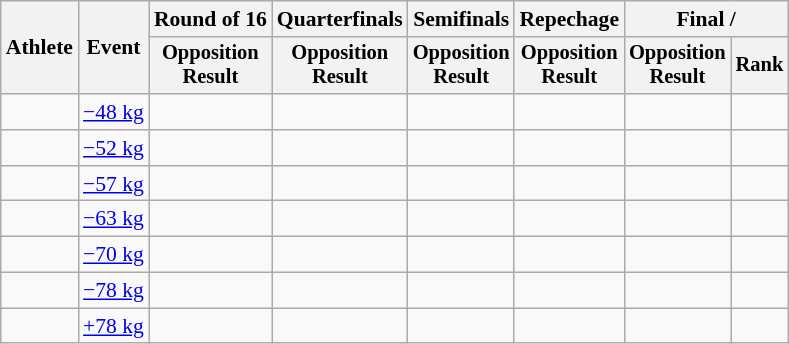<table class="wikitable" style="font-size:90%">
<tr>
<th rowspan=2>Athlete</th>
<th rowspan=2>Event</th>
<th>Round of 16</th>
<th>Quarterfinals</th>
<th>Semifinals</th>
<th>Repechage</th>
<th colspan=2>Final / </th>
</tr>
<tr style="font-size:95%">
<th>Opposition<br>Result</th>
<th>Opposition<br>Result</th>
<th>Opposition<br>Result</th>
<th>Opposition<br>Result</th>
<th>Opposition<br>Result</th>
<th>Rank</th>
</tr>
<tr align=center>
<td align=left></td>
<td align=left><a href='#'>−48 kg</a></td>
<td></td>
<td></td>
<td></td>
<td></td>
<td></td>
<td></td>
</tr>
<tr align=center>
<td align=left></td>
<td align=left><a href='#'>−52 kg</a></td>
<td></td>
<td></td>
<td></td>
<td></td>
<td></td>
<td></td>
</tr>
<tr align=center>
<td align=left></td>
<td align=left><a href='#'>−57 kg</a></td>
<td></td>
<td></td>
<td></td>
<td></td>
<td></td>
<td></td>
</tr>
<tr align=center>
<td align=left></td>
<td align=left><a href='#'>−63 kg</a></td>
<td></td>
<td></td>
<td></td>
<td></td>
<td></td>
<td></td>
</tr>
<tr align=center>
<td align=left></td>
<td align=left><a href='#'>−70 kg</a></td>
<td></td>
<td></td>
<td></td>
<td></td>
<td></td>
<td></td>
</tr>
<tr align=center>
<td align=left></td>
<td align=left><a href='#'>−78 kg</a></td>
<td></td>
<td></td>
<td></td>
<td></td>
<td></td>
<td></td>
</tr>
<tr align=center>
<td align=left></td>
<td align=left><a href='#'>+78 kg</a></td>
<td></td>
<td></td>
<td></td>
<td></td>
<td></td>
<td></td>
</tr>
</table>
